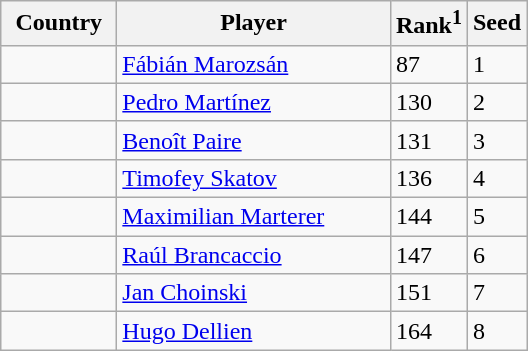<table class="sortable wikitable">
<tr>
<th width="70">Country</th>
<th width="175">Player</th>
<th>Rank<sup>1</sup></th>
<th>Seed</th>
</tr>
<tr>
<td></td>
<td><a href='#'>Fábián Marozsán</a></td>
<td>87</td>
<td>1</td>
</tr>
<tr>
<td></td>
<td><a href='#'>Pedro Martínez</a></td>
<td>130</td>
<td>2</td>
</tr>
<tr>
<td></td>
<td><a href='#'>Benoît Paire</a></td>
<td>131</td>
<td>3</td>
</tr>
<tr>
<td></td>
<td><a href='#'>Timofey Skatov</a></td>
<td>136</td>
<td>4</td>
</tr>
<tr>
<td></td>
<td><a href='#'>Maximilian Marterer</a></td>
<td>144</td>
<td>5</td>
</tr>
<tr>
<td></td>
<td><a href='#'>Raúl Brancaccio</a></td>
<td>147</td>
<td>6</td>
</tr>
<tr>
<td></td>
<td><a href='#'>Jan Choinski</a></td>
<td>151</td>
<td>7</td>
</tr>
<tr>
<td></td>
<td><a href='#'>Hugo Dellien</a></td>
<td>164</td>
<td>8</td>
</tr>
</table>
